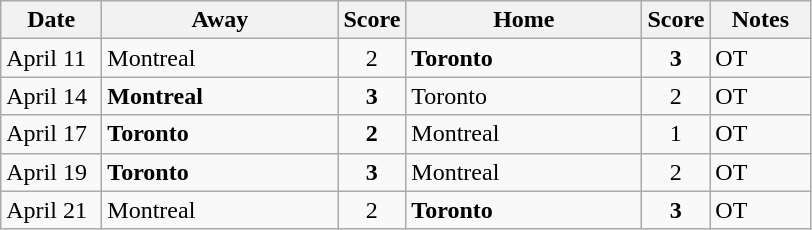<table class="wikitable">
<tr>
<th bgcolor="#DDDDFF" width="60">Date</th>
<th bgcolor="#DDDDFF" width="150">Away</th>
<th bgcolor="#DDDDFF" width="5">Score</th>
<th bgcolor="#DDDDFF" width="150">Home</th>
<th bgcolor="#DDDDFF" width="5">Score</th>
<th bgcolor="#DDDDFF" width="60">Notes</th>
</tr>
<tr>
<td>April 11</td>
<td>Montreal</td>
<td align="center">2</td>
<td><strong>Toronto </strong></td>
<td align="center"><strong>3</strong></td>
<td>OT</td>
</tr>
<tr>
<td>April 14</td>
<td><strong>Montreal</strong></td>
<td align="center"><strong>3</strong></td>
<td>Toronto</td>
<td align="center">2</td>
<td>OT</td>
</tr>
<tr>
<td>April 17</td>
<td><strong>Toronto </strong></td>
<td align="center"><strong>2</strong></td>
<td>Montreal</td>
<td align="center">1</td>
<td>OT</td>
</tr>
<tr>
<td>April 19</td>
<td><strong>Toronto </strong></td>
<td align="center"><strong>3</strong></td>
<td>Montreal</td>
<td align="center">2</td>
<td>OT</td>
</tr>
<tr>
<td>April 21</td>
<td>Montreal</td>
<td align="center">2</td>
<td><strong>Toronto </strong></td>
<td align="center"><strong>3</strong></td>
<td>OT</td>
</tr>
</table>
